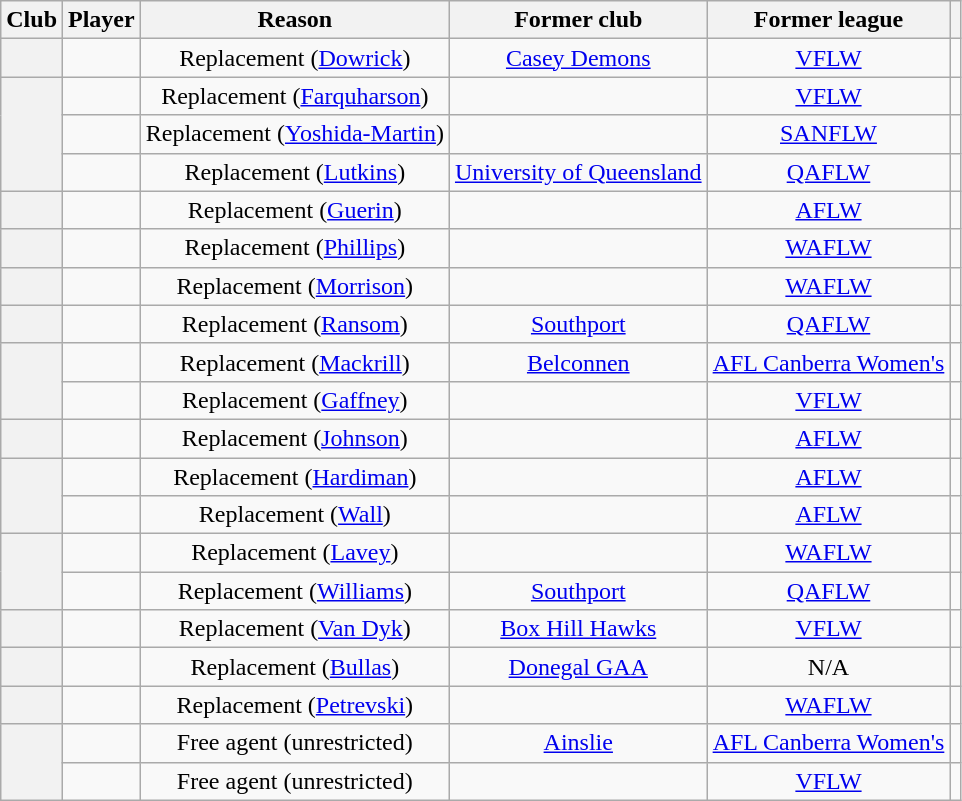<table class="wikitable sortable plainrowheaders" style="text-align:center;">
<tr>
<th scope="col">Club</th>
<th scope="col">Player</th>
<th scope="col">Reason</th>
<th scope="col">Former club</th>
<th scope="col">Former league</th>
<th class="unsortable"></th>
</tr>
<tr>
<th scope="row"></th>
<td></td>
<td>Replacement (<a href='#'>Dowrick</a>)</td>
<td><a href='#'>Casey Demons</a></td>
<td><a href='#'>VFLW</a></td>
<td></td>
</tr>
<tr>
<th scope="row" rowspan=3></th>
<td></td>
<td>Replacement (<a href='#'>Farquharson</a>)</td>
<td></td>
<td><a href='#'>VFLW</a></td>
<td></td>
</tr>
<tr>
<td></td>
<td>Replacement (<a href='#'>Yoshida-Martin</a>)</td>
<td></td>
<td><a href='#'>SANFLW</a></td>
<td></td>
</tr>
<tr>
<td></td>
<td>Replacement (<a href='#'>Lutkins</a>)</td>
<td><a href='#'>University of Queensland</a></td>
<td><a href='#'>QAFLW</a></td>
<td></td>
</tr>
<tr>
<th scope="row"></th>
<td></td>
<td>Replacement (<a href='#'>Guerin</a>)</td>
<td></td>
<td><a href='#'>AFLW</a></td>
<td></td>
</tr>
<tr>
<th scope="row"></th>
<td></td>
<td>Replacement (<a href='#'>Phillips</a>)</td>
<td></td>
<td><a href='#'>WAFLW</a></td>
<td></td>
</tr>
<tr>
<th scope="row"></th>
<td></td>
<td>Replacement (<a href='#'>Morrison</a>)</td>
<td></td>
<td><a href='#'>WAFLW</a></td>
<td></td>
</tr>
<tr>
<th scope="row"></th>
<td></td>
<td>Replacement (<a href='#'>Ransom</a>)</td>
<td><a href='#'>Southport</a></td>
<td><a href='#'>QAFLW</a></td>
<td></td>
</tr>
<tr>
<th rowspan=2 scope="row"></th>
<td></td>
<td>Replacement (<a href='#'>Mackrill</a>)</td>
<td><a href='#'>Belconnen</a></td>
<td><a href='#'>AFL Canberra Women's</a></td>
<td></td>
</tr>
<tr>
<td></td>
<td>Replacement (<a href='#'>Gaffney</a>)</td>
<td></td>
<td><a href='#'>VFLW</a></td>
<td></td>
</tr>
<tr>
<th scope="row"></th>
<td></td>
<td>Replacement (<a href='#'>Johnson</a>)</td>
<td></td>
<td><a href='#'>AFLW</a></td>
<td></td>
</tr>
<tr>
<th rowspan=2 scope="row"></th>
<td></td>
<td>Replacement (<a href='#'>Hardiman</a>)</td>
<td></td>
<td><a href='#'>AFLW</a></td>
<td></td>
</tr>
<tr>
<td></td>
<td>Replacement (<a href='#'>Wall</a>)</td>
<td></td>
<td><a href='#'>AFLW</a></td>
<td></td>
</tr>
<tr>
<th rowspan=2 scope="row"></th>
<td></td>
<td>Replacement (<a href='#'>Lavey</a>)</td>
<td></td>
<td><a href='#'>WAFLW</a></td>
<td></td>
</tr>
<tr>
<td></td>
<td>Replacement (<a href='#'>Williams</a>)</td>
<td><a href='#'>Southport</a></td>
<td><a href='#'>QAFLW</a></td>
<td></td>
</tr>
<tr>
<th scope="row"></th>
<td></td>
<td>Replacement (<a href='#'>Van Dyk</a>)</td>
<td><a href='#'>Box Hill Hawks</a></td>
<td><a href='#'>VFLW</a></td>
<td></td>
</tr>
<tr>
<th scope="row"></th>
<td></td>
<td>Replacement (<a href='#'>Bullas</a>)</td>
<td><a href='#'>Donegal GAA</a></td>
<td>N/A</td>
<td></td>
</tr>
<tr>
<th scope="row"></th>
<td></td>
<td>Replacement (<a href='#'>Petrevski</a>)</td>
<td></td>
<td><a href='#'>WAFLW</a></td>
<td></td>
</tr>
<tr>
<th rowspan=2 scope="row"></th>
<td></td>
<td>Free agent (unrestricted)</td>
<td><a href='#'>Ainslie</a></td>
<td><a href='#'>AFL Canberra Women's</a></td>
<td></td>
</tr>
<tr>
<td></td>
<td>Free agent (unrestricted)</td>
<td></td>
<td><a href='#'>VFLW</a></td>
<td></td>
</tr>
</table>
